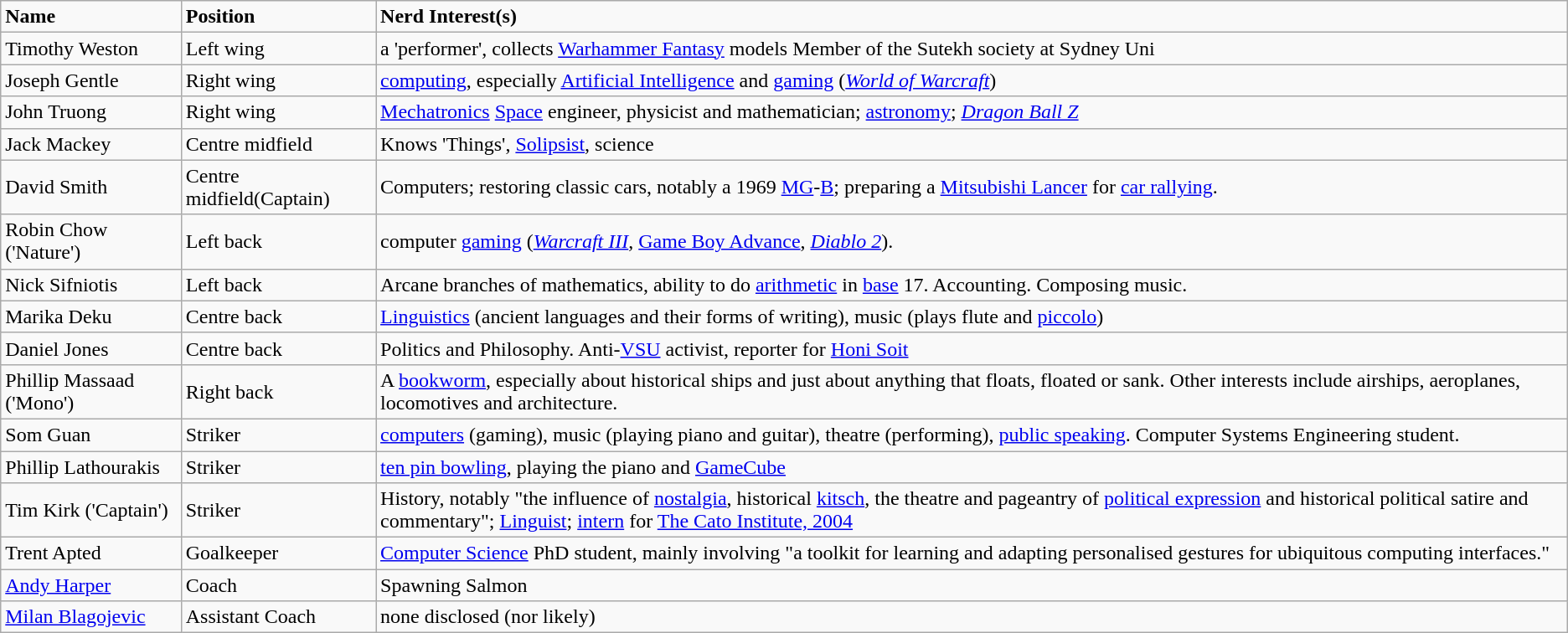<table class="wikitable" style="text-align:left">
<tr>
<td><strong>Name</strong></td>
<td><strong>Position</strong></td>
<td><strong>Nerd Interest(s)</strong></td>
</tr>
<tr>
<td>Timothy Weston</td>
<td>Left wing</td>
<td>a 'performer', collects <a href='#'>Warhammer Fantasy</a> models Member of the Sutekh society at Sydney Uni</td>
</tr>
<tr>
<td>Joseph Gentle</td>
<td>Right wing</td>
<td><a href='#'>computing</a>, especially <a href='#'>Artificial Intelligence</a> and <a href='#'>gaming</a> (<em><a href='#'>World of Warcraft</a></em>)</td>
</tr>
<tr>
<td>John Truong</td>
<td>Right wing</td>
<td><a href='#'>Mechatronics</a> <a href='#'>Space</a> engineer, physicist and mathematician; <a href='#'>astronomy</a>; <em><a href='#'>Dragon Ball Z</a></em></td>
</tr>
<tr>
<td>Jack Mackey</td>
<td>Centre midfield</td>
<td>Knows 'Things', <a href='#'>Solipsist</a>, science</td>
</tr>
<tr>
<td>David Smith</td>
<td>Centre midfield(Captain)</td>
<td>Computers; restoring classic cars, notably a 1969 <a href='#'>MG</a>-<a href='#'>B</a>; preparing a <a href='#'>Mitsubishi Lancer</a> for <a href='#'>car rallying</a>.</td>
</tr>
<tr>
<td>Robin Chow ('Nature')</td>
<td>Left back</td>
<td>computer <a href='#'>gaming</a> (<em><a href='#'>Warcraft III</a></em>, <a href='#'>Game Boy Advance</a>, <em><a href='#'>Diablo 2</a></em>).</td>
</tr>
<tr>
<td>Nick Sifniotis</td>
<td>Left back</td>
<td>Arcane branches of mathematics, ability to do <a href='#'>arithmetic</a> in <a href='#'>base</a> 17. Accounting. Composing music.</td>
</tr>
<tr>
<td>Marika Deku</td>
<td>Centre back</td>
<td><a href='#'>Linguistics</a> (ancient languages and their forms of writing), music (plays flute and <a href='#'>piccolo</a>)</td>
</tr>
<tr>
<td>Daniel Jones</td>
<td>Centre back</td>
<td>Politics and Philosophy. Anti-<a href='#'>VSU</a> activist, reporter for <a href='#'>Honi Soit</a></td>
</tr>
<tr>
<td>Phillip Massaad ('Mono')</td>
<td>Right back</td>
<td>A <a href='#'>bookworm</a>, especially about historical ships and just about anything that floats, floated or sank. Other interests include airships, aeroplanes, locomotives and architecture.</td>
</tr>
<tr>
<td>Som Guan</td>
<td>Striker</td>
<td><a href='#'>computers</a> (gaming), music (playing piano and guitar), theatre (performing), <a href='#'>public speaking</a>. Computer Systems Engineering student.</td>
</tr>
<tr>
<td>Phillip Lathourakis</td>
<td>Striker</td>
<td><a href='#'>ten pin bowling</a>, playing the piano and <a href='#'>GameCube</a></td>
</tr>
<tr>
<td>Tim Kirk ('Captain')</td>
<td>Striker</td>
<td>History, notably "the influence of <a href='#'>nostalgia</a>, historical <a href='#'>kitsch</a>, the theatre and pageantry of <a href='#'>political expression</a> and historical political satire and commentary"; <a href='#'>Linguist</a>; <a href='#'>intern</a> for <a href='#'>The Cato Institute, 2004</a></td>
</tr>
<tr>
<td>Trent Apted</td>
<td>Goalkeeper</td>
<td><a href='#'>Computer Science</a> PhD student, mainly involving "a toolkit for learning and adapting personalised gestures for ubiquitous computing interfaces." </td>
</tr>
<tr>
<td><a href='#'>Andy Harper</a></td>
<td>Coach</td>
<td>Spawning Salmon</td>
</tr>
<tr>
<td><a href='#'>Milan Blagojevic</a></td>
<td>Assistant Coach</td>
<td>none disclosed (nor likely)</td>
</tr>
</table>
